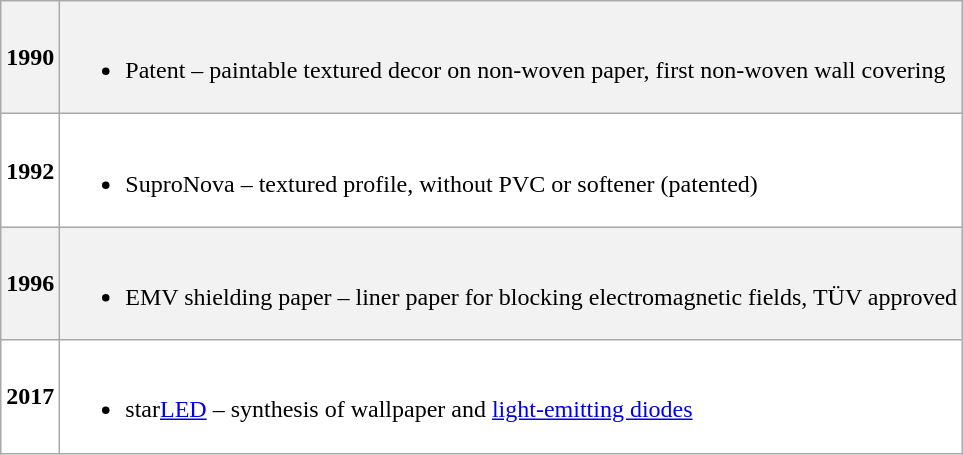<table class="wikitable">
<tr bgcolor="#F2F2F2">
<td><strong>1990</strong></td>
<td><br><ul><li>Patent – paintable textured decor on non-woven paper, first non-woven wall covering</li></ul></td>
</tr>
<tr bgcolor="#FFFFFF">
<td><strong>1992</strong></td>
<td><br><ul><li>SuproNova – textured profile, without PVC or softener (patented)</li></ul></td>
</tr>
<tr bgcolor="#F2F2F2">
<td><strong>1996</strong></td>
<td><br><ul><li>EMV shielding paper – liner paper for blocking electromagnetic fields, TÜV approved</li></ul></td>
</tr>
<tr bgcolor="#FFFFFF">
<td><strong>2017</strong></td>
<td><br><ul><li>star<a href='#'>LED</a> – synthesis of wallpaper and <a href='#'>light-emitting diodes</a></li></ul></td>
</tr>
</table>
